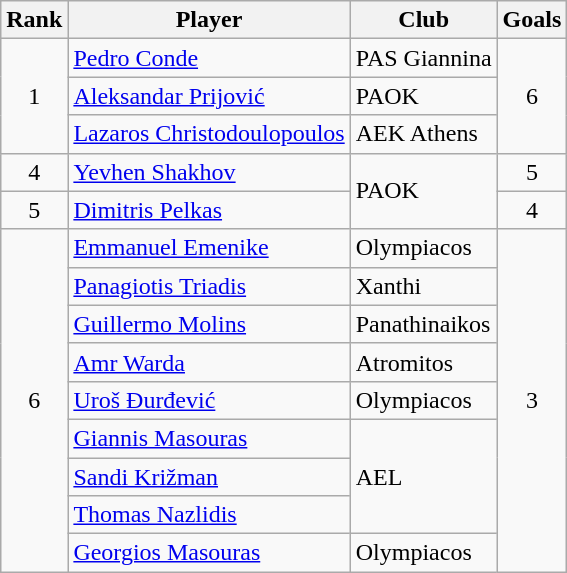<table class="wikitable sortable" style="text-align:center">
<tr>
<th>Rank</th>
<th>Player</th>
<th>Club</th>
<th>Goals</th>
</tr>
<tr>
<td rowspan=3>1</td>
<td align="left"> <a href='#'>Pedro Conde</a></td>
<td align="left">PAS Giannina</td>
<td rowspan=3>6</td>
</tr>
<tr>
<td align="left"> <a href='#'>Aleksandar Prijović</a></td>
<td align="left">PAOK</td>
</tr>
<tr>
<td align="left"> <a href='#'>Lazaros Christodoulopoulos</a></td>
<td align="left">AEK Athens</td>
</tr>
<tr>
<td>4</td>
<td align="left"> <a href='#'>Yevhen Shakhov</a></td>
<td align="left" rowspan=2>PAOK</td>
<td>5</td>
</tr>
<tr>
<td>5</td>
<td align="left"> <a href='#'>Dimitris Pelkas</a></td>
<td>4</td>
</tr>
<tr>
<td rowspan=9>6</td>
<td align="left"> <a href='#'>Emmanuel Emenike</a></td>
<td align="left">Olympiacos</td>
<td rowspan=9>3</td>
</tr>
<tr>
<td align="left"> <a href='#'>Panagiotis Triadis</a></td>
<td align="left">Xanthi</td>
</tr>
<tr>
<td align="left"> <a href='#'>Guillermo Molins</a></td>
<td align="left">Panathinaikos</td>
</tr>
<tr>
<td align="left"> <a href='#'>Amr Warda</a></td>
<td align="left">Atromitos</td>
</tr>
<tr>
<td align="left"> <a href='#'>Uroš Đurđević</a></td>
<td align="left">Olympiacos</td>
</tr>
<tr>
<td align="left"> <a href='#'>Giannis Masouras</a></td>
<td align="left" rowspan=3>AEL</td>
</tr>
<tr>
<td align="left"> <a href='#'>Sandi Križman</a></td>
</tr>
<tr>
<td align="left"> <a href='#'>Thomas Nazlidis</a></td>
</tr>
<tr>
<td align="left"> <a href='#'>Georgios Masouras</a></td>
<td align="left">Olympiacos</td>
</tr>
</table>
